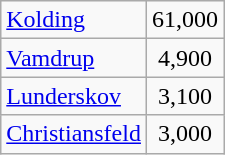<table class="wikitable" style="float:left; margin-right:1em">
<tr>
<td><a href='#'>Kolding</a></td>
<td align="center">61,000</td>
</tr>
<tr>
<td><a href='#'>Vamdrup</a></td>
<td align="center">4,900</td>
</tr>
<tr>
<td><a href='#'>Lunderskov</a></td>
<td align="center">3,100</td>
</tr>
<tr>
<td><a href='#'>Christiansfeld</a></td>
<td align="center">3,000</td>
</tr>
</table>
